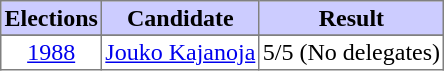<table class="toccolours" border=1 cellspacing=0 cellpadding=2 style="text-align:center; border-collapse:collapse;">
<tr style="background:#ccccff">
<th>Elections</th>
<th>Candidate</th>
<th>Result</th>
</tr>
<tr style="background:#ccccff">
</tr>
<tr>
<td><a href='#'>1988</a></td>
<td rowspan=1><a href='#'>Jouko Kajanoja</a></td>
<td>5/5 (No delegates)</td>
</tr>
</table>
